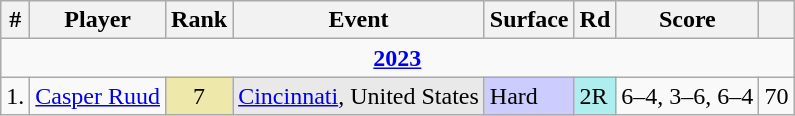<table class="wikitable sortable">
<tr>
<th>#</th>
<th>Player</th>
<th>Rank</th>
<th>Event</th>
<th>Surface</th>
<th>Rd</th>
<th class="unsortable">Score</th>
<th></th>
</tr>
<tr>
<td colspan=8 style=text-align:center><strong><a href='#'>2023</a></strong></td>
</tr>
<tr>
<td>1.</td>
<td> <a href='#'>Casper Ruud</a></td>
<td align=center bgcolor=eee8aa>7</td>
<td bgcolor=e9e9e9><a href='#'>Cincinnati</a>, United States</td>
<td bgcolor=ccccff>Hard</td>
<td bgcolor=afeeee>2R</td>
<td>6–4, 3–6, 6–4</td>
<td align=center>70</td>
</tr>
</table>
